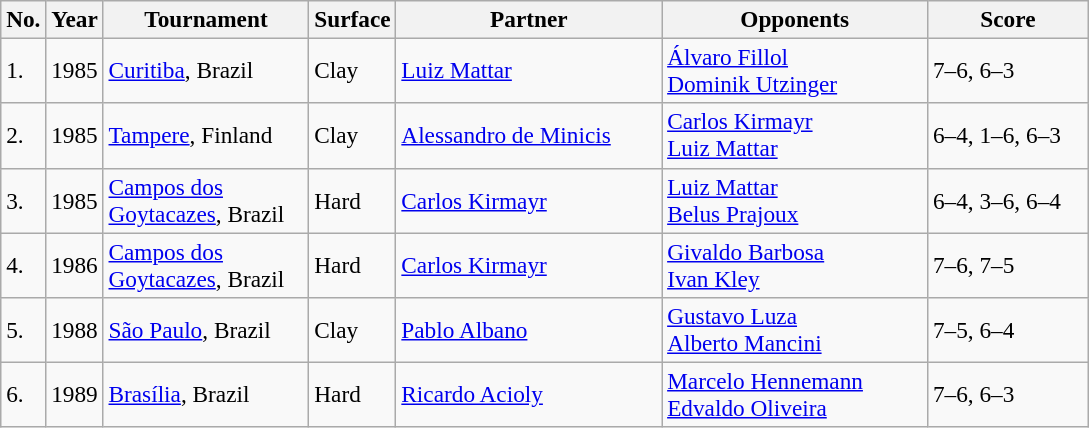<table class="sortable wikitable" style=font-size:97%>
<tr>
<th>No.</th>
<th style="width:30px">Year</th>
<th style="width:130px">Tournament</th>
<th>Surface</th>
<th style="width:170px">Partner</th>
<th style="width:170px">Opponents</th>
<th style="width:100px" class="unsortable">Score</th>
</tr>
<tr>
<td>1.</td>
<td>1985</td>
<td><a href='#'>Curitiba</a>, Brazil</td>
<td>Clay</td>
<td> <a href='#'>Luiz Mattar</a></td>
<td> <a href='#'>Álvaro Fillol</a><br> <a href='#'>Dominik Utzinger</a></td>
<td>7–6, 6–3</td>
</tr>
<tr>
<td>2.</td>
<td>1985</td>
<td><a href='#'>Tampere</a>, Finland</td>
<td>Clay</td>
<td> <a href='#'>Alessandro de Minicis</a></td>
<td> <a href='#'>Carlos Kirmayr</a><br> <a href='#'>Luiz Mattar</a></td>
<td>6–4, 1–6, 6–3</td>
</tr>
<tr>
<td>3.</td>
<td>1985</td>
<td><a href='#'>Campos dos Goytacazes</a>, Brazil</td>
<td>Hard</td>
<td> <a href='#'>Carlos Kirmayr</a></td>
<td> <a href='#'>Luiz Mattar</a><br> <a href='#'>Belus Prajoux</a></td>
<td>6–4, 3–6, 6–4</td>
</tr>
<tr>
<td>4.</td>
<td>1986</td>
<td><a href='#'>Campos dos Goytacazes</a>, Brazil</td>
<td>Hard</td>
<td> <a href='#'>Carlos Kirmayr</a></td>
<td> <a href='#'>Givaldo Barbosa</a><br> <a href='#'>Ivan Kley</a></td>
<td>7–6, 7–5</td>
</tr>
<tr>
<td>5.</td>
<td>1988</td>
<td><a href='#'>São Paulo</a>, Brazil</td>
<td>Clay</td>
<td> <a href='#'>Pablo Albano</a></td>
<td> <a href='#'>Gustavo Luza</a><br> <a href='#'>Alberto Mancini</a></td>
<td>7–5, 6–4</td>
</tr>
<tr>
<td>6.</td>
<td>1989</td>
<td><a href='#'>Brasília</a>, Brazil</td>
<td>Hard</td>
<td> <a href='#'>Ricardo Acioly</a></td>
<td> <a href='#'>Marcelo Hennemann</a><br> <a href='#'>Edvaldo Oliveira</a></td>
<td>7–6, 6–3</td>
</tr>
</table>
